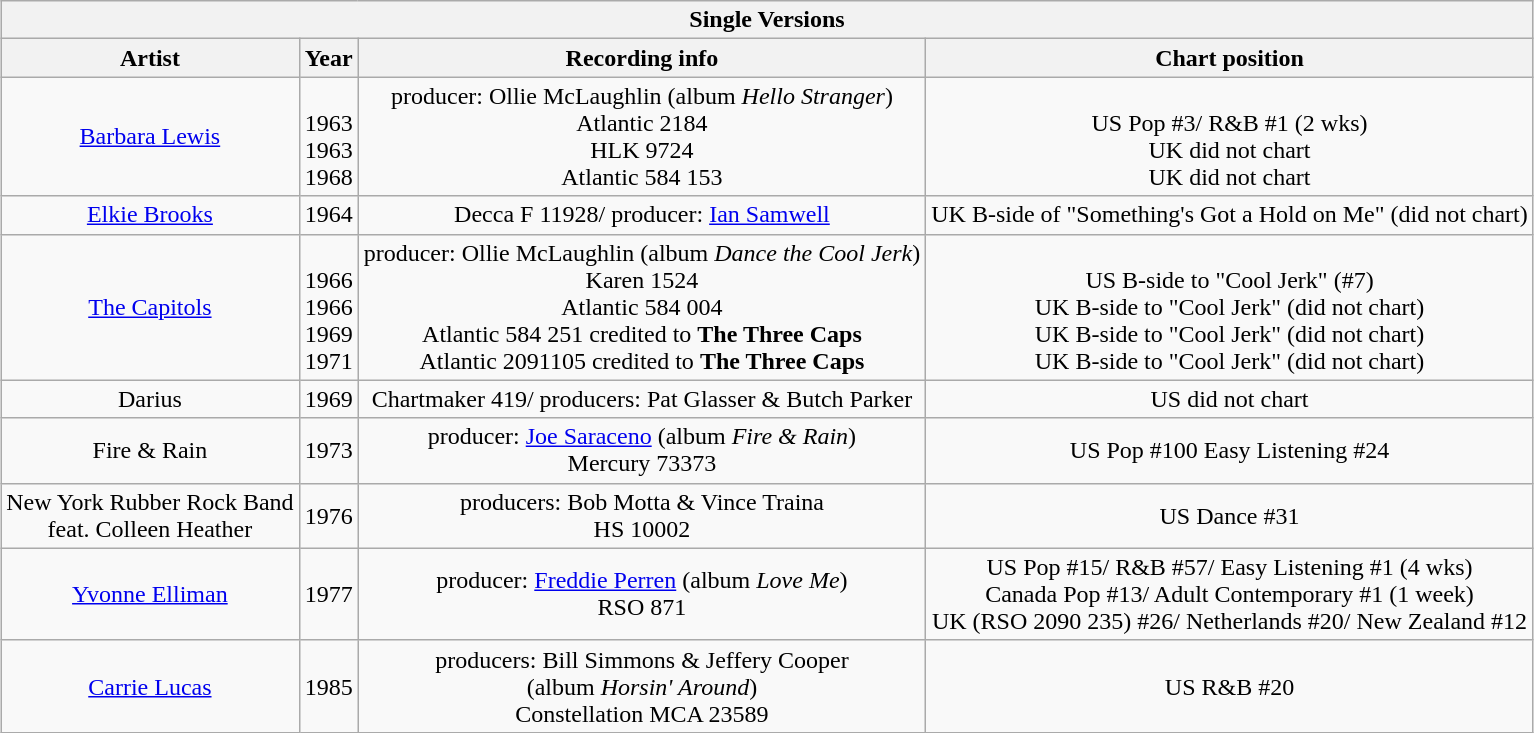<table class="wikitable" style="margin: 1em auto 1em auto">
<tr>
<th colspan="4">Single Versions</th>
</tr>
<tr>
<th>Artist</th>
<th>Year</th>
<th>Recording info</th>
<th>Chart position</th>
</tr>
<tr>
<td align="center"><a href='#'>Barbara Lewis</a></td>
<td><br>1963<br>1963<br>1968</td>
<td align="center">producer: Ollie McLaughlin (album <em>Hello Stranger</em>)<br>Atlantic 2184<br> HLK 9724<br>Atlantic 584 153</td>
<td align="center"><br>US Pop #3/ R&B #1 (2 wks)<br>UK did not chart<br>UK did not chart</td>
</tr>
<tr>
<td align="center"><a href='#'>Elkie Brooks</a></td>
<td>1964</td>
<td align="center">Decca F 11928/ producer: <a href='#'>Ian Samwell</a></td>
<td align="center">UK B-side of "Something's Got a Hold on Me" (did not chart)</td>
</tr>
<tr>
<td align="center"><a href='#'>The Capitols</a></td>
<td><br>1966<br>1966<br>1969<br>1971</td>
<td align="center">producer: Ollie McLaughlin (album <em>Dance the Cool Jerk</em>)<br>Karen 1524<br>Atlantic 584 004<br>Atlantic 584 251 credited to <strong>The Three Caps</strong><br>Atlantic 2091105 credited to <strong>The Three Caps</strong></td>
<td align="center"><br>US B-side to "Cool Jerk" (#7)<br>UK B-side to "Cool Jerk" (did not chart)<br>UK B-side to "Cool Jerk" (did not chart)<br>UK B-side to "Cool Jerk" (did not chart)</td>
</tr>
<tr>
<td align="center">Darius</td>
<td>1969</td>
<td align="center">Chartmaker 419/ producers: Pat Glasser & Butch Parker</td>
<td align="center">US did not chart</td>
</tr>
<tr>
<td align="center">Fire & Rain</td>
<td>1973</td>
<td align="center">producer: <a href='#'>Joe Saraceno</a> (album <em>Fire & Rain</em>)<br>Mercury 73373</td>
<td align="center">US Pop #100 Easy Listening #24</td>
</tr>
<tr>
<td align="center">New York Rubber Rock Band<br>feat. Colleen Heather</td>
<td>1976</td>
<td align="center">producers: Bob Motta & Vince Traina<br>HS 10002</td>
<td align="center">US Dance #31</td>
</tr>
<tr>
<td align="center"><a href='#'>Yvonne Elliman</a></td>
<td>1977</td>
<td align="center">producer: <a href='#'>Freddie Perren</a> (album <em>Love Me</em>)<br>RSO 871</td>
<td align="center">US Pop #15/ R&B #57/ Easy Listening #1 (4 wks)<br>Canada Pop #13/ Adult Contemporary #1 (1 week)<br>UK (RSO 2090 235) #26/ Netherlands #20/ New Zealand #12</td>
</tr>
<tr>
<td align="center"><a href='#'>Carrie Lucas</a></td>
<td>1985</td>
<td align="center">producers: Bill Simmons & Jeffery Cooper<br>(album <em>Horsin' Around</em>)<br>Constellation MCA 23589</td>
<td align="center">US R&B #20</td>
</tr>
</table>
